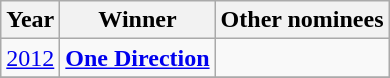<table class="wikitable">
<tr>
<th>Year</th>
<th>Winner</th>
<th>Other nominees</th>
</tr>
<tr>
<td><a href='#'>2012</a></td>
<td> <strong><a href='#'>One Direction</a></strong></td>
<td></td>
</tr>
<tr>
</tr>
</table>
